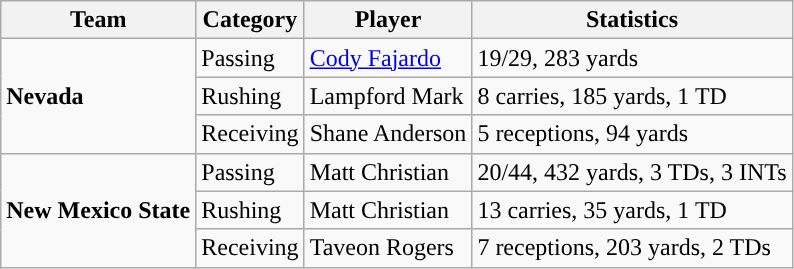<table class="wikitable" style="float: left;">
<tr>
<th>Team</th>
<th>Category</th>
<th>Player</th>
<th>Statistics</th>
</tr>
<tr>
<td rowspan=3><strong>Nevada</strong></td>
<td>Passing</td>
<td><a href='#'>Cody Fajardo</a></td>
<td>19/29, 283 yards</td>
</tr>
<tr>
<td>Rushing</td>
<td>Lampford Mark</td>
<td>8 carries, 185 yards, 1 TD</td>
</tr>
<tr>
<td>Receiving</td>
<td>Shane Anderson</td>
<td>5 receptions, 94 yards</td>
</tr>
<tr>
<td rowspan=3><strong>New Mexico State</strong></td>
<td>Passing</td>
<td>Matt Christian</td>
<td>20/44, 432 yards, 3 TDs, 3 INTs</td>
</tr>
<tr>
<td>Rushing</td>
<td>Matt Christian</td>
<td>13 carries, 35 yards, 1 TD</td>
</tr>
<tr>
<td>Receiving</td>
<td>Taveon Rogers</td>
<td>7 receptions, 203 yards, 2 TDs</td>
</tr>
</table>
